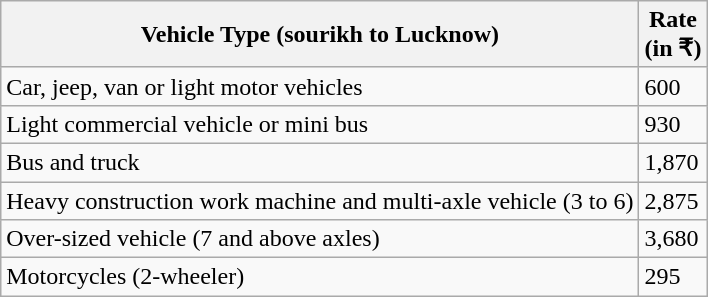<table class="wikitable">
<tr>
<th>Vehicle Type (sourikh to Lucknow)</th>
<th>Rate<br>(in ₹)</th>
</tr>
<tr>
<td>Car, jeep, van or light motor vehicles</td>
<td>600</td>
</tr>
<tr>
<td>Light commercial vehicle or mini bus</td>
<td>930</td>
</tr>
<tr>
<td>Bus and truck</td>
<td>1,870</td>
</tr>
<tr>
<td>Heavy construction work machine and multi-axle vehicle (3 to 6)</td>
<td>2,875</td>
</tr>
<tr>
<td>Over-sized vehicle (7 and above axles)</td>
<td>3,680</td>
</tr>
<tr>
<td>Motorcycles (2-wheeler)</td>
<td>295</td>
</tr>
</table>
